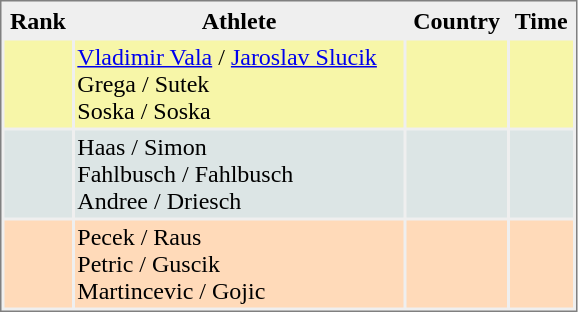<table style="border-style:solid;border-width:1px;border-color:#808080;background-color:#EFEFEF" cellspacing="2" cellpadding="2" width="385px">
<tr bgcolor="#EFEFEF">
<th>Rank</th>
<th>Athlete</th>
<th>Country</th>
<th>Time</th>
</tr>
<tr bgcolor="#F7F6A8" >
<td align=center></td>
<td><a href='#'>Vladimir Vala</a> / <a href='#'>Jaroslav Slucik</a><br>Grega / Sutek<br>Soska / Soska</td>
<td></td>
<td align="right"></td>
</tr>
<tr bgcolor="#DCE5E5">
<td align=center></td>
<td>Haas / Simon<br> Fahlbusch / Fahlbusch<br>Andree / Driesch</td>
<td></td>
<td align="right"></td>
</tr>
<tr bgcolor="#FFDAB9">
<td align=center></td>
<td>Pecek / Raus<br>Petric / Guscik<br>Martincevic / Gojic</td>
<td></td>
<td align="right"></td>
</tr>
</table>
